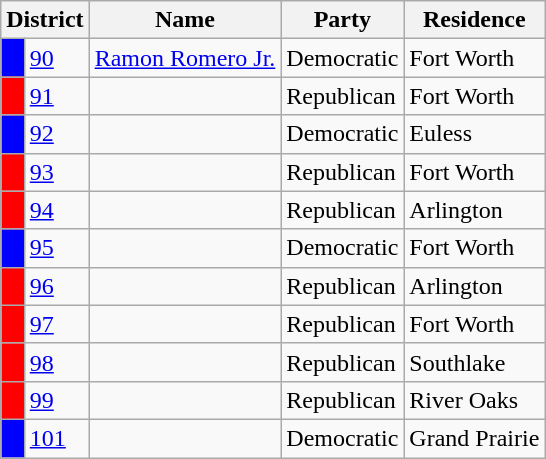<table class="wikitable">
<tr>
<th colspan="2">District</th>
<th>Name</th>
<th>Party</th>
<th>Residence</th>
</tr>
<tr>
<td bgcolor=blue> </td>
<td><a href='#'>90</a></td>
<td><a href='#'>Ramon Romero Jr.</a></td>
<td>Democratic</td>
<td>Fort Worth</td>
</tr>
<tr>
<td bgcolor=red> </td>
<td><a href='#'>91</a></td>
<td></td>
<td>Republican</td>
<td>Fort Worth</td>
</tr>
<tr>
<td bgcolor=blue> </td>
<td><a href='#'>92</a></td>
<td></td>
<td>Democratic</td>
<td>Euless</td>
</tr>
<tr>
<td bgcolor=red> </td>
<td><a href='#'>93</a></td>
<td></td>
<td>Republican</td>
<td>Fort Worth</td>
</tr>
<tr>
<td bgcolor=red> </td>
<td><a href='#'>94</a></td>
<td></td>
<td>Republican</td>
<td>Arlington</td>
</tr>
<tr>
<td bgcolor=blue> </td>
<td><a href='#'>95</a></td>
<td></td>
<td>Democratic</td>
<td>Fort Worth</td>
</tr>
<tr>
<td bgcolor=red> </td>
<td><a href='#'>96</a></td>
<td></td>
<td>Republican</td>
<td>Arlington</td>
</tr>
<tr>
<td bgcolor=red> </td>
<td><a href='#'>97</a></td>
<td></td>
<td>Republican</td>
<td>Fort Worth</td>
</tr>
<tr>
<td bgcolor=red> </td>
<td><a href='#'>98</a></td>
<td></td>
<td>Republican</td>
<td>Southlake</td>
</tr>
<tr>
<td bgcolor=red> </td>
<td><a href='#'>99</a></td>
<td></td>
<td>Republican</td>
<td>River Oaks</td>
</tr>
<tr>
<td bgcolor=blue> </td>
<td><a href='#'>101</a></td>
<td></td>
<td>Democratic</td>
<td>Grand Prairie</td>
</tr>
</table>
